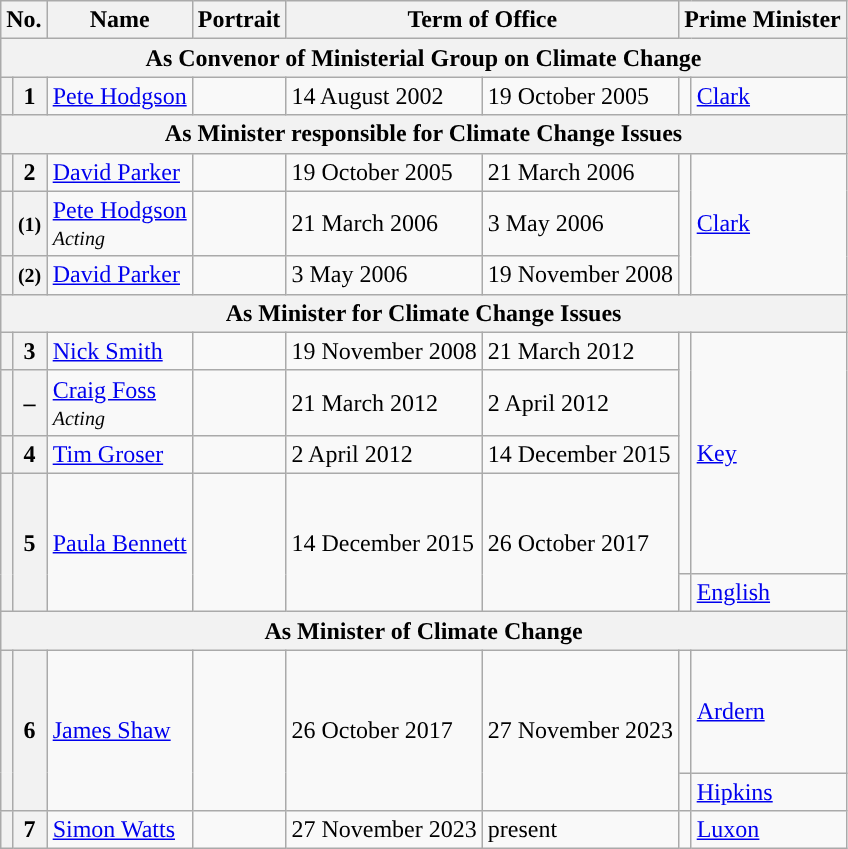<table class="wikitable">
<tr>
<th colspan=2>No.</th>
<th>Name</th>
<th>Portrait</th>
<th colspan=2>Term of Office</th>
<th colspan=2>Prime Minister</th>
</tr>
<tr>
<th colspan=8>As Convenor of Ministerial Group on Climate Change</th>
</tr>
<tr>
<th style="color:inherit;background:"></th>
<th>1</th>
<td><a href='#'>Pete Hodgson</a></td>
<td></td>
<td>14 August 2002</td>
<td>19 October 2005</td>
<td style="color:inherit;background:"></td>
<td><a href='#'>Clark</a></td>
</tr>
<tr>
<th colspan=8>As Minister responsible for Climate Change Issues</th>
</tr>
<tr>
<th style="color:inherit;background:"></th>
<th>2</th>
<td><a href='#'>David Parker</a></td>
<td></td>
<td>19 October 2005</td>
<td>21 March 2006</td>
<td width=1 rowspan=3 style="color:inherit;background:"></td>
<td rowspan=3><a href='#'>Clark</a></td>
</tr>
<tr>
<th style="color:inherit;background:"></th>
<th><small>(1)</small></th>
<td><a href='#'>Pete Hodgson</a><br><em><small>Acting</small></em></td>
<td></td>
<td>21 March 2006</td>
<td>3 May 2006</td>
</tr>
<tr>
<th style="color:inherit;background:"></th>
<th><small>(2)</small></th>
<td><a href='#'>David Parker</a></td>
<td></td>
<td>3 May 2006</td>
<td>19 November 2008</td>
</tr>
<tr>
<th colspan=8>As Minister for Climate Change Issues</th>
</tr>
<tr>
<th style="color:inherit;background:"></th>
<th>3</th>
<td><a href='#'>Nick Smith</a></td>
<td></td>
<td>19 November 2008</td>
<td>21 March 2012</td>
<td rowspan="4" style="color:inherit;background:"></td>
<td rowspan="4"><a href='#'>Key</a></td>
</tr>
<tr>
<th style="color:inherit;background:"></th>
<th>–</th>
<td><a href='#'>Craig Foss</a><br><em><small>Acting</small></em></td>
<td></td>
<td>21 March 2012</td>
<td>2 April 2012</td>
</tr>
<tr>
<th style="color:inherit;background:"></th>
<th>4</th>
<td><a href='#'>Tim Groser</a></td>
<td></td>
<td>2 April 2012</td>
<td>14 December 2015</td>
</tr>
<tr>
<th height=60 style="border-bottom:solid 0 grey; background:"></th>
<th rowspan=2>5</th>
<td rowspan=2><a href='#'>Paula Bennett</a></td>
<td rowspan=2></td>
<td rowspan=2>14 December 2015</td>
<td rowspan=2>26 October 2017</td>
</tr>
<tr>
<th height=15 style="border-top:solid 0 grey; background:"></th>
<td style="color:inherit;background:"></td>
<td><a href='#'>English</a></td>
</tr>
<tr>
<th colspan=8>As Minister of Climate Change</th>
</tr>
<tr>
<th height=75 style="border-bottom:solid 0 grey; background:"></th>
<th rowspan="2">6</th>
<td rowspan="2"><a href='#'>James Shaw</a></td>
<td rowspan="2"></td>
<td rowspan="2">26 October 2017</td>
<td rowspan="2">27 November 2023</td>
<td height=15 style="color:inherit;background:"></td>
<td><a href='#'>Ardern</a></td>
</tr>
<tr>
<th height=15 style="border-top:solid 0 grey; background:"></th>
<td style="color:inherit;background:"></td>
<td><a href='#'>Hipkins</a></td>
</tr>
<tr>
<th style="color:inherit;background:"></th>
<th>7</th>
<td><a href='#'>Simon Watts</a></td>
<td></td>
<td>27 November 2023</td>
<td>present</td>
<td style="color:inherit;background:"></td>
<td><a href='#'>Luxon</a></td>
</tr>
</table>
